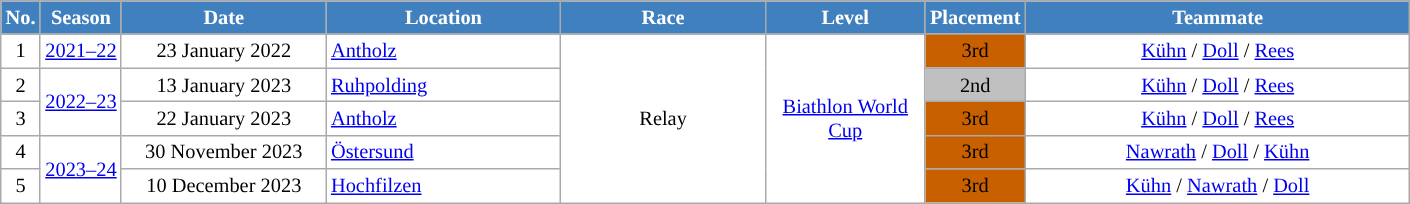<table class="wikitable sortable" style="font-size:85%; text-align:center; border:grey solid 1px; border-collapse:collapse; background:#ffffff;">
<tr style="background:#efefef;">
<th style="background-color:#4180be; color:white;">No.</th>
<th style="background-color:#4180be; color:white;">Season</th>
<th style="background-color:#4180be; color:white; width:130px;">Date</th>
<th style="background-color:#4180be; color:white; width:150px;">Location</th>
<th style="background-color:#4180be; color:white; width:130px;">Race</th>
<th style="background-color:#4180be; color:white; width:100px;">Level</th>
<th style="background-color:#4180be; color:white; width:50px;">Placement</th>
<th style="background-color:#4180be; color:white; width:250px;">Teammate</th>
</tr>
<tr>
<td>1</td>
<td><a href='#'>2021–22</a></td>
<td>23 January 2022</td>
<td align=left> <a href='#'>Antholz</a></td>
<td rowspan=5 align=center>Relay</td>
<td rowspan=5><a href='#'>Biathlon World Cup</a></td>
<td align=center bgcolor=#c96;>3rd</td>
<td><a href='#'>Kühn</a> / <a href='#'>Doll</a> / <a href='#'>Rees</a></td>
</tr>
<tr>
<td>2</td>
<td rowspan=2><a href='#'>2022–23</a></td>
<td>13 January 2023</td>
<td align=left> <a href='#'>Ruhpolding</a></td>
<td align=center bgcolor=silver>2nd</td>
<td><a href='#'>Kühn</a> / <a href='#'>Doll</a> / <a href='#'>Rees</a></td>
</tr>
<tr>
<td>3</td>
<td>22 January 2023</td>
<td align=left> <a href='#'>Antholz</a></td>
<td align=center bgcolor=#c96;>3rd</td>
<td><a href='#'>Kühn</a> / <a href='#'>Doll</a> / <a href='#'>Rees</a></td>
</tr>
<tr>
<td>4</td>
<td rowspan=2><a href='#'>2023–24</a></td>
<td>30 November 2023</td>
<td align=left> <a href='#'>Östersund</a></td>
<td align=center bgcolor=#c96;>3rd</td>
<td><a href='#'>Nawrath</a> / <a href='#'>Doll</a> / <a href='#'>Kühn</a></td>
</tr>
<tr>
<td>5</td>
<td>10 December 2023</td>
<td align=left> <a href='#'>Hochfilzen</a></td>
<td align=center bgcolor=#c96;>3rd</td>
<td><a href='#'>Kühn</a> / <a href='#'>Nawrath</a> / <a href='#'>Doll</a></td>
</tr>
</table>
